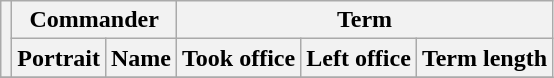<table class="wikitable sortable" style="text-align:center;">
<tr>
<th rowspan=2></th>
<th colspan=2>Commander</th>
<th colspan=3>Term</th>
</tr>
<tr>
<th>Portrait</th>
<th>Name</th>
<th>Took office</th>
<th>Left office</th>
<th>Term length</th>
</tr>
<tr>
</tr>
</table>
